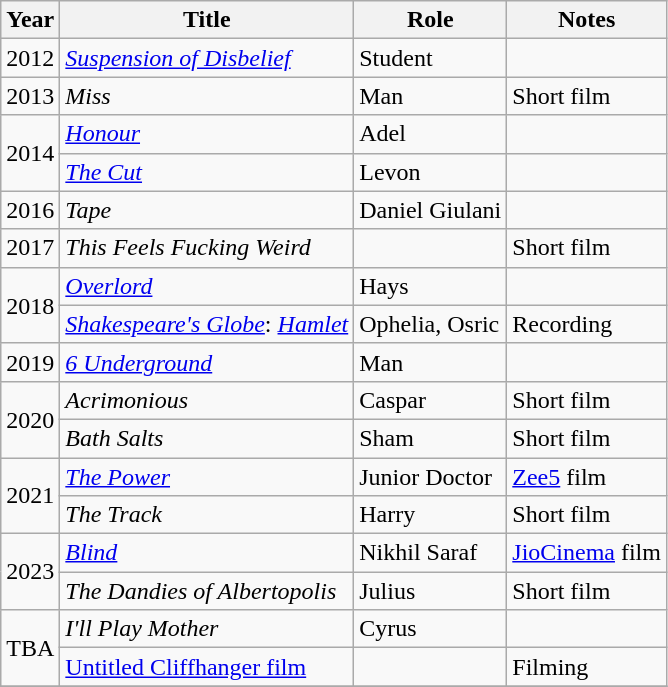<table class="wikitable sortable">
<tr>
<th>Year</th>
<th>Title</th>
<th>Role</th>
<th class="unsortable">Notes</th>
</tr>
<tr>
<td>2012</td>
<td><em><a href='#'>Suspension of Disbelief</a></em></td>
<td>Student</td>
<td></td>
</tr>
<tr>
<td>2013</td>
<td><em>Miss</em></td>
<td>Man</td>
<td>Short film</td>
</tr>
<tr>
<td rowspan="2">2014</td>
<td><em><a href='#'>Honour</a></em></td>
<td>Adel</td>
<td></td>
</tr>
<tr>
<td><em><a href='#'>The Cut</a></em></td>
<td>Levon</td>
<td></td>
</tr>
<tr>
<td>2016</td>
<td><em>Tape</em></td>
<td>Daniel Giulani</td>
<td></td>
</tr>
<tr>
<td>2017</td>
<td><em>This Feels Fucking Weird</em></td>
<td></td>
<td>Short film</td>
</tr>
<tr>
<td rowspan="2">2018</td>
<td><em><a href='#'>Overlord</a></em></td>
<td>Hays</td>
<td></td>
</tr>
<tr>
<td><em><a href='#'>Shakespeare's Globe</a></em>: <em><a href='#'>Hamlet</a></em></td>
<td>Ophelia, Osric</td>
<td>Recording</td>
</tr>
<tr>
<td>2019</td>
<td><em><a href='#'>6 Underground</a></em></td>
<td>Man</td>
<td></td>
</tr>
<tr>
<td rowspan="2">2020</td>
<td><em>Acrimonious</em></td>
<td>Caspar</td>
<td>Short film</td>
</tr>
<tr>
<td><em>Bath Salts</em></td>
<td>Sham</td>
<td>Short film</td>
</tr>
<tr>
<td rowspan="2">2021</td>
<td><em><a href='#'>The Power</a></em></td>
<td>Junior Doctor</td>
<td><a href='#'>Zee5</a> film</td>
</tr>
<tr>
<td><em>The Track</em></td>
<td>Harry</td>
<td>Short film</td>
</tr>
<tr>
<td rowspan="2">2023</td>
<td><em><a href='#'>Blind</a></em></td>
<td>Nikhil Saraf</td>
<td><a href='#'>JioCinema</a> film</td>
</tr>
<tr>
<td><em>The Dandies of Albertopolis</em></td>
<td>Julius</td>
<td>Short film</td>
</tr>
<tr>
<td rowspan="2">TBA</td>
<td><em>I'll Play Mother</em></td>
<td>Cyrus</td>
<td></td>
</tr>
<tr>
<td><a href='#'>Untitled Cliffhanger film</a></td>
<td></td>
<td>Filming</td>
</tr>
<tr>
</tr>
</table>
